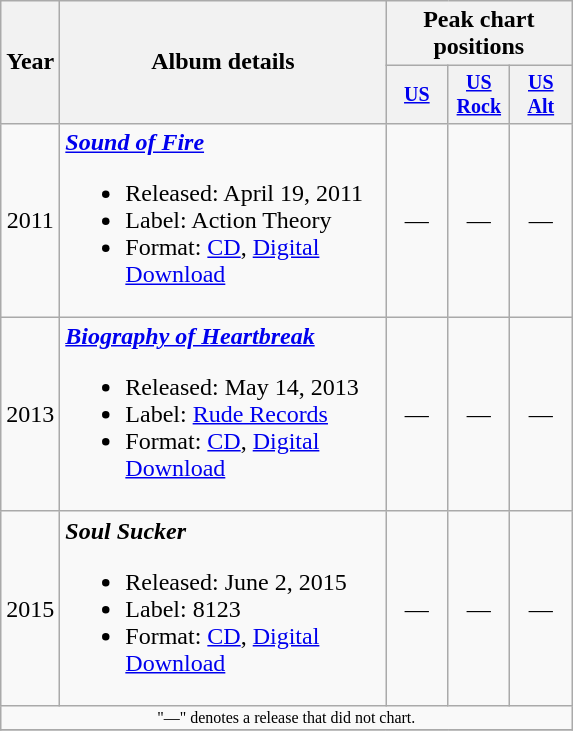<table class="wikitable" style="text-align:center;">
<tr>
<th rowspan="2">Year</th>
<th rowspan="2" width="210">Album details</th>
<th colspan="3">Peak chart positions</th>
</tr>
<tr>
<th style="width:35px;font-size:smaller;"><a href='#'>US</a><br></th>
<th style="width:35px;font-size:smaller;"><a href='#'>US Rock</a><br></th>
<th style="width:35px;font-size:smaller;"><a href='#'>US Alt</a><br></th>
</tr>
<tr>
<td>2011</td>
<td align="left"><strong><em><a href='#'>Sound of Fire</a></em></strong><br><ul><li>Released: April 19, 2011</li><li>Label: Action Theory</li><li>Format: <a href='#'>CD</a>, <a href='#'>Digital Download</a></li></ul></td>
<td>—</td>
<td>—</td>
<td>—</td>
</tr>
<tr>
<td>2013</td>
<td align="left"><strong><em><a href='#'>Biography of Heartbreak</a></em></strong><br><ul><li>Released: May 14, 2013</li><li>Label: <a href='#'>Rude Records</a></li><li>Format: <a href='#'>CD</a>, <a href='#'>Digital Download</a></li></ul></td>
<td>—</td>
<td>—</td>
<td>—</td>
</tr>
<tr>
<td>2015</td>
<td align="left"><strong><em>Soul Sucker</em></strong><br><ul><li>Released: June 2, 2015</li><li>Label: 8123</li><li>Format: <a href='#'>CD</a>, <a href='#'>Digital Download</a></li></ul></td>
<td>—</td>
<td>—</td>
<td>—</td>
</tr>
<tr>
<td colspan="5" style="text-align:center; font-size:8pt;">"—" denotes a release that did not chart.</td>
</tr>
<tr>
</tr>
</table>
